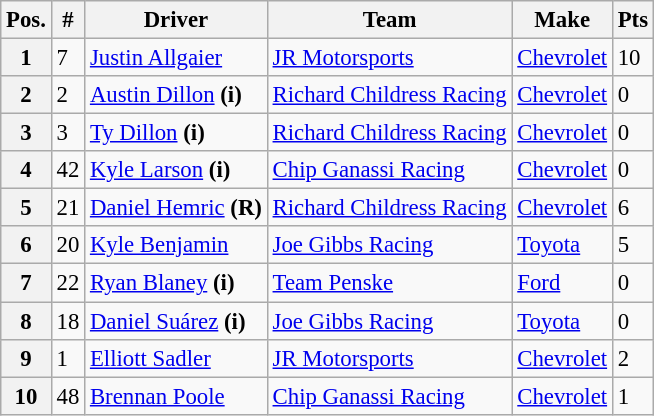<table class="wikitable" style="font-size:95%">
<tr>
<th>Pos.</th>
<th>#</th>
<th>Driver</th>
<th>Team</th>
<th>Make</th>
<th>Pts</th>
</tr>
<tr>
<th>1</th>
<td>7</td>
<td><a href='#'>Justin Allgaier</a></td>
<td><a href='#'>JR Motorsports</a></td>
<td><a href='#'>Chevrolet</a></td>
<td>10</td>
</tr>
<tr>
<th>2</th>
<td>2</td>
<td><a href='#'>Austin Dillon</a> <strong>(i)</strong></td>
<td><a href='#'>Richard Childress Racing</a></td>
<td><a href='#'>Chevrolet</a></td>
<td>0</td>
</tr>
<tr>
<th>3</th>
<td>3</td>
<td><a href='#'>Ty Dillon</a> <strong>(i)</strong></td>
<td><a href='#'>Richard Childress Racing</a></td>
<td><a href='#'>Chevrolet</a></td>
<td>0</td>
</tr>
<tr>
<th>4</th>
<td>42</td>
<td><a href='#'>Kyle Larson</a> <strong>(i)</strong></td>
<td><a href='#'>Chip Ganassi Racing</a></td>
<td><a href='#'>Chevrolet</a></td>
<td>0</td>
</tr>
<tr>
<th>5</th>
<td>21</td>
<td><a href='#'>Daniel Hemric</a> <strong>(R)</strong></td>
<td><a href='#'>Richard Childress Racing</a></td>
<td><a href='#'>Chevrolet</a></td>
<td>6</td>
</tr>
<tr>
<th>6</th>
<td>20</td>
<td><a href='#'>Kyle Benjamin</a></td>
<td><a href='#'>Joe Gibbs Racing</a></td>
<td><a href='#'>Toyota</a></td>
<td>5</td>
</tr>
<tr>
<th>7</th>
<td>22</td>
<td><a href='#'>Ryan Blaney</a> <strong>(i)</strong></td>
<td><a href='#'>Team Penske</a></td>
<td><a href='#'>Ford</a></td>
<td>0</td>
</tr>
<tr>
<th>8</th>
<td>18</td>
<td><a href='#'>Daniel Suárez</a> <strong>(i)</strong></td>
<td><a href='#'>Joe Gibbs Racing</a></td>
<td><a href='#'>Toyota</a></td>
<td>0</td>
</tr>
<tr>
<th>9</th>
<td>1</td>
<td><a href='#'>Elliott Sadler</a></td>
<td><a href='#'>JR Motorsports</a></td>
<td><a href='#'>Chevrolet</a></td>
<td>2</td>
</tr>
<tr>
<th>10</th>
<td>48</td>
<td><a href='#'>Brennan Poole</a></td>
<td><a href='#'>Chip Ganassi Racing</a></td>
<td><a href='#'>Chevrolet</a></td>
<td>1</td>
</tr>
</table>
